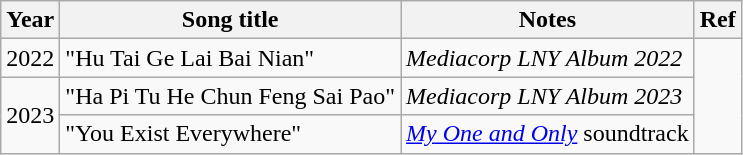<table class="wikitable sortable">
<tr>
<th>Year</th>
<th>Song title</th>
<th class="unsortable">Notes</th>
<th class="unsortable">Ref</th>
</tr>
<tr>
<td>2022</td>
<td>"Hu Tai Ge Lai Bai Nian"</td>
<td><em>Mediacorp LNY Album 2022</em></td>
<td rowspan=3></td>
</tr>
<tr>
<td rowspan=2>2023</td>
<td>"Ha Pi Tu He Chun Feng Sai Pao"</td>
<td><em>Mediacorp LNY Album 2023</em></td>
</tr>
<tr>
<td>"You Exist Everywhere"</td>
<td><em><a href='#'>My One and Only</a></em> soundtrack</td>
</tr>
</table>
